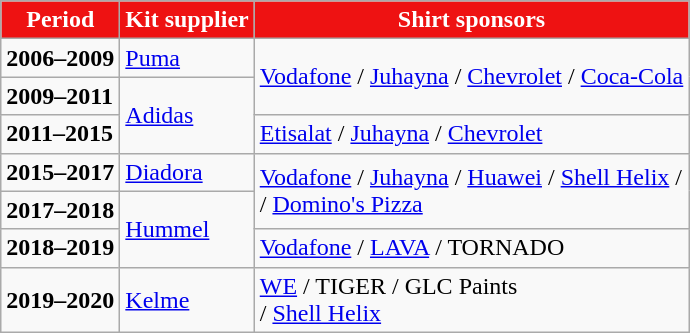<table class="wikitable" style="text-align: left">
<tr>
<th style="color:white; background:#EE1212">Period</th>
<th style="color:white; background:#EE1212">Kit supplier</th>
<th style="color:white; background:#EE1212">Shirt sponsors</th>
</tr>
<tr>
<td><strong>2006–2009</strong></td>
<td rowspan="1"> <a href='#'>Puma</a></td>
<td rowspan="2"> <a href='#'>Vodafone</a> /  <a href='#'>Juhayna</a> /  <a href='#'>Chevrolet</a> /  <a href='#'>Coca-Cola</a></td>
</tr>
<tr>
<td><strong>2009–2011</strong></td>
<td rowspan="2"> <a href='#'>Adidas</a></td>
</tr>
<tr>
<td><strong>2011–2015</strong></td>
<td rowspan="1"> <a href='#'>Etisalat</a> /  <a href='#'>Juhayna</a> /  <a href='#'>Chevrolet</a></td>
</tr>
<tr>
<td><strong>2015–2017</strong></td>
<td rowspan="1"> <a href='#'>Diadora</a></td>
<td rowspan="2"> <a href='#'>Vodafone</a> /  <a href='#'>Juhayna</a> /  <a href='#'>Huawei</a> /  <a href='#'>Shell Helix</a> / <br>    /  <a href='#'>Domino's Pizza</a></td>
</tr>
<tr>
<td><strong>2017–2018</strong></td>
<td rowspan="2"> <a href='#'>Hummel</a></td>
</tr>
<tr>
<td><strong>2018–2019</strong></td>
<td rowspan="1"> <a href='#'>Vodafone</a> /  <a href='#'>LAVA</a> /  TORNADO</td>
</tr>
<tr>
<td><strong>2019–2020</strong></td>
<td rowspan="1"> <a href='#'>Kelme</a></td>
<td rowspan="1"> <a href='#'>WE</a> /  TIGER /  GLC Paints<br>/  <a href='#'>Shell Helix</a></td>
</tr>
</table>
